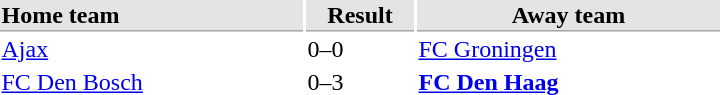<table>
<tr bgcolor="#E4E4E4">
<th style="border-bottom:1px solid #AAAAAA" width="200" align="left">Home team</th>
<th style="border-bottom:1px solid #AAAAAA" width="70" align="center">Result</th>
<th style="border-bottom:1px solid #AAAAAA" width="200">Away team</th>
</tr>
<tr>
<td><a href='#'>Ajax</a></td>
<td>0–0</td>
<td><a href='#'>FC Groningen</a></td>
</tr>
<tr>
<td><a href='#'>FC Den Bosch</a></td>
<td>0–3</td>
<td><strong><a href='#'>FC Den Haag</a></strong></td>
</tr>
</table>
